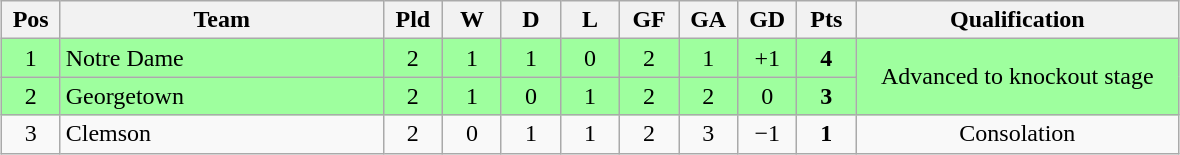<table class="wikitable" style="text-align:center; margin: 1em auto">
<tr>
<th style="width:2em">Pos</th>
<th style="width:13em">Team</th>
<th style="width:2em">Pld</th>
<th style="width:2em">W</th>
<th style="width:2em">D</th>
<th style="width:2em">L</th>
<th style="width:2em">GF</th>
<th style="width:2em">GA</th>
<th style="width:2em">GD</th>
<th style="width:2em">Pts</th>
<th style="width:13em">Qualification</th>
</tr>
<tr bgcolor="#9eff9e">
<td>1</td>
<td style="text-align:left">Notre Dame</td>
<td>2</td>
<td>1</td>
<td>1</td>
<td>0</td>
<td>2</td>
<td>1</td>
<td>+1</td>
<td><strong>4</strong></td>
<td rowspan="2">Advanced to knockout stage</td>
</tr>
<tr bgcolor="#9eff9e">
<td>2</td>
<td style="text-align:left">Georgetown</td>
<td>2</td>
<td>1</td>
<td>0</td>
<td>1</td>
<td>2</td>
<td>2</td>
<td>0</td>
<td><strong>3</strong></td>
</tr>
<tr>
<td>3</td>
<td style="text-align:left">Clemson</td>
<td>2</td>
<td>0</td>
<td>1</td>
<td>1</td>
<td>2</td>
<td>3</td>
<td>−1</td>
<td><strong>1</strong></td>
<td>Consolation</td>
</tr>
</table>
